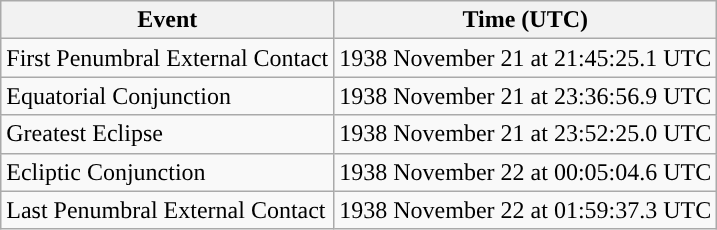<table class="wikitable">
<tr>
<th>Event</th>
<th>Time (UTC)</th>
</tr>
<tr>
<td>First Penumbral External Contact</td>
<td>1938 November 21 at 21:45:25.1 UTC</td>
</tr>
<tr>
<td>Equatorial Conjunction</td>
<td>1938 November 21 at 23:36:56.9 UTC</td>
</tr>
<tr>
<td>Greatest Eclipse</td>
<td>1938 November 21 at 23:52:25.0 UTC</td>
</tr>
<tr>
<td>Ecliptic Conjunction</td>
<td>1938 November 22 at 00:05:04.6 UTC</td>
</tr>
<tr>
<td>Last Penumbral External Contact</td>
<td>1938 November 22 at 01:59:37.3 UTC</td>
</tr>
</table>
